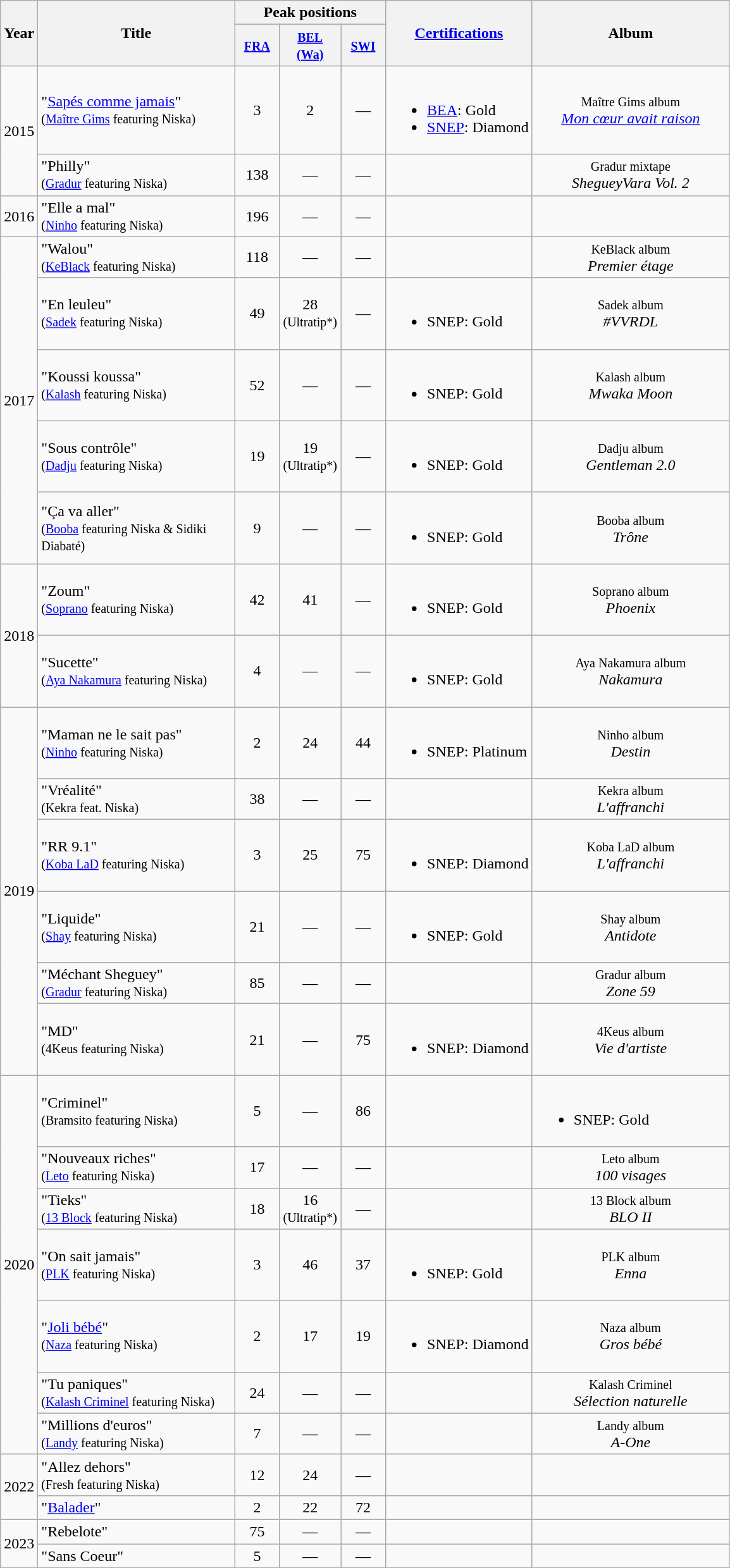<table class="wikitable">
<tr>
<th rowspan="2" style="text-align:center; width:10px;">Year</th>
<th rowspan="2" style="text-align:center; width:200px;">Title</th>
<th style="text-align:center;" colspan="3">Peak positions</th>
<th rowspan="2"><a href='#'>Certifications</a></th>
<th rowspan="2" style="text-align:center; width:200px;">Album</th>
</tr>
<tr>
<th width="40"><small><a href='#'>FRA</a></small><br></th>
<th width="40"><small><a href='#'>BEL <br>(Wa)</a></small><br></th>
<th width="40"><small><a href='#'>SWI</a></small><br></th>
</tr>
<tr>
<td style="text-align:center;" rowspan=2>2015</td>
<td>"<a href='#'>Sapés comme jamais</a>" <br><small>(<a href='#'>Maître Gims</a> featuring Niska)</small></td>
<td style="text-align:center;">3</td>
<td style="text-align:center;">2</td>
<td style="text-align:center;">—</td>
<td><br><ul><li><a href='#'>BEA</a>: Gold</li><li><a href='#'>SNEP</a>: Diamond</li></ul></td>
<td style="text-align:center;"><small>Maître Gims album</small><br><em><a href='#'>Mon cœur avait raison</a></em></td>
</tr>
<tr>
<td>"Philly" <br><small>(<a href='#'>Gradur</a> featuring Niska)</small></td>
<td style="text-align:center;">138</td>
<td style="text-align:center;">—</td>
<td style="text-align:center;">—</td>
<td></td>
<td style="text-align:center;"><small>Gradur mixtape</small><br><em>ShegueyVara Vol. 2</em></td>
</tr>
<tr>
<td style="text-align:center;">2016</td>
<td>"Elle a mal" <br><small>(<a href='#'>Ninho</a> featuring Niska)</small></td>
<td style="text-align:center;">196</td>
<td style="text-align:center;">—</td>
<td style="text-align:center;">—</td>
<td style="text-align:center;"></td>
<td></td>
</tr>
<tr>
<td style="text-align:center;" rowspan=5>2017</td>
<td>"Walou" <br><small>(<a href='#'>KeBlack</a> featuring Niska)</small></td>
<td style="text-align:center;">118</td>
<td style="text-align:center;">—</td>
<td style="text-align:center;">—</td>
<td></td>
<td style="text-align:center;"><small>KeBlack album</small><br><em>Premier étage</em></td>
</tr>
<tr>
<td>"En leuleu" <br><small>(<a href='#'>Sadek</a> featuring Niska)</small></td>
<td style="text-align:center;">49</td>
<td style="text-align:center;">28<br><small>(Ultratip*)</small></td>
<td style="text-align:center;">—</td>
<td><br><ul><li>SNEP: Gold</li></ul></td>
<td style="text-align:center;"><small>Sadek album </small><br><em>#VVRDL</em></td>
</tr>
<tr>
<td>"Koussi koussa" <br><small>(<a href='#'>Kalash</a> featuring Niska)</small></td>
<td style="text-align:center;">52</td>
<td style="text-align:center;">—</td>
<td style="text-align:center;">—</td>
<td><br><ul><li>SNEP: Gold</li></ul></td>
<td style="text-align:center;"><small>Kalash album</small><br><em>Mwaka Moon</em></td>
</tr>
<tr>
<td>"Sous contrôle" <br><small>(<a href='#'>Dadju</a> featuring Niska)</small></td>
<td style="text-align:center;">19</td>
<td style="text-align:center;">19<br><small>(Ultratip*)</small></td>
<td style="text-align:center;">—</td>
<td><br><ul><li>SNEP: Gold</li></ul></td>
<td style="text-align:center;"><small>Dadju album</small> <br><em>Gentleman 2.0</em></td>
</tr>
<tr>
<td>"Ça va aller" <br><small>(<a href='#'>Booba</a> featuring Niska & Sidiki Diabaté)</small></td>
<td style="text-align:center;">9</td>
<td style="text-align:center;">—</td>
<td style="text-align:center;">—</td>
<td><br><ul><li>SNEP: Gold</li></ul></td>
<td style="text-align:center;"><small>Booba album </small><br><em>Trône</em></td>
</tr>
<tr>
<td style="text-align:center;" rowspan=2>2018</td>
<td>"Zoum" <br><small>(<a href='#'>Soprano</a> featuring Niska)</small></td>
<td style="text-align:center;">42</td>
<td style="text-align:center;">41</td>
<td style="text-align:center;">—</td>
<td><br><ul><li>SNEP: Gold</li></ul></td>
<td style="text-align:center;"><small>Soprano album</small><br><em>Phoenix</em></td>
</tr>
<tr>
<td>"Sucette" <br><small>(<a href='#'>Aya Nakamura</a> featuring Niska)</small></td>
<td style="text-align:center;">4</td>
<td style="text-align:center;">—</td>
<td style="text-align:center;">—</td>
<td><br><ul><li>SNEP: Gold</li></ul></td>
<td style="text-align:center;"><small>Aya Nakamura album</small><br><em>Nakamura</em></td>
</tr>
<tr>
<td style="text-align:center;" rowspan=6>2019</td>
<td>"Maman ne le sait pas" <br><small>(<a href='#'>Ninho</a> featuring Niska)</small></td>
<td style="text-align:center;">2</td>
<td style="text-align:center;">24</td>
<td style="text-align:center;">44</td>
<td><br><ul><li>SNEP: Platinum</li></ul></td>
<td style="text-align:center;"><small>Ninho album</small><br><em>Destin</em></td>
</tr>
<tr>
<td>"Vréalité" <br><small>(Kekra feat. Niska)</small></td>
<td style="text-align:center;">38</td>
<td style="text-align:center;">—</td>
<td style="text-align:center;">—</td>
<td></td>
<td style="text-align:center;"><small>Kekra album</small><br><em>L'affranchi</em></td>
</tr>
<tr>
<td>"RR 9.1" <br><small>(<a href='#'>Koba LaD</a> featuring Niska)</small></td>
<td style="text-align:center;">3</td>
<td style="text-align:center;">25</td>
<td style="text-align:center;">75</td>
<td><br><ul><li>SNEP: Diamond</li></ul></td>
<td style="text-align:center;"><small>Koba LaD album</small><br><em>L'affranchi</em></td>
</tr>
<tr>
<td>"Liquide" <br><small>(<a href='#'>Shay</a> featuring Niska)</small></td>
<td style="text-align:center;">21</td>
<td style="text-align:center;">—</td>
<td style="text-align:center;">—</td>
<td><br><ul><li>SNEP: Gold</li></ul></td>
<td style="text-align:center;"><small>Shay album</small><br><em>Antidote</em></td>
</tr>
<tr>
<td>"Méchant Sheguey" <br><small>(<a href='#'>Gradur</a> featuring Niska)</small></td>
<td style="text-align:center;">85</td>
<td style="text-align:center;">—</td>
<td style="text-align:center;">—</td>
<td></td>
<td style="text-align:center;"><small>Gradur album</small><br><em>Zone 59</em></td>
</tr>
<tr>
<td>"MD" <br><small>(4Keus featuring Niska)</small></td>
<td style="text-align:center;">21</td>
<td style="text-align:center;">—</td>
<td style="text-align:center;">75</td>
<td><br><ul><li>SNEP: Diamond</li></ul></td>
<td style="text-align:center;"><small>4Keus album</small><br><em>Vie d'artiste</em></td>
</tr>
<tr>
<td style="text-align:center;" rowspan=7>2020</td>
<td>"Criminel" <br><small>(Bramsito featuring Niska)</small></td>
<td style="text-align:center;">5<br></td>
<td style="text-align:center;">—</td>
<td style="text-align:center;">86</td>
<td style="text-align:center;"></td>
<td><br><ul><li>SNEP: Gold</li></ul></td>
</tr>
<tr>
<td>"Nouveaux riches" <br><small>(<a href='#'>Leto</a> featuring Niska)</small></td>
<td style="text-align:center;">17</td>
<td style="text-align:center;">—</td>
<td style="text-align:center;">—</td>
<td></td>
<td style="text-align:center;"><small>Leto album</small><br><em>100 visages</em></td>
</tr>
<tr>
<td>"Tieks" <br><small>(<a href='#'>13 Block</a> featuring Niska)</small></td>
<td style="text-align:center;">18</td>
<td style="text-align:center;">16<br><small>(Ultratip*)</small></td>
<td style="text-align:center;">—</td>
<td></td>
<td style="text-align:center;"><small>13 Block album</small><br><em>BLO II</em></td>
</tr>
<tr>
<td>"On sait jamais" <br><small>(<a href='#'>PLK</a> featuring Niska)</small></td>
<td style="text-align:center;">3</td>
<td style="text-align:center;">46</td>
<td style="text-align:center;">37</td>
<td><br><ul><li>SNEP: Gold</li></ul></td>
<td style="text-align:center;"><small>PLK album</small><br><em>Enna</em></td>
</tr>
<tr>
<td>"<a href='#'>Joli bébé</a>" <br><small>(<a href='#'>Naza</a> featuring Niska)</small></td>
<td style="text-align:center;">2</td>
<td style="text-align:center;">17</td>
<td style="text-align:center;">19</td>
<td><br><ul><li>SNEP: Diamond</li></ul></td>
<td style="text-align:center;"><small>Naza album</small><br><em>Gros bébé</em></td>
</tr>
<tr>
<td>"Tu paniques" <br><small>(<a href='#'>Kalash Criminel</a> featuring Niska)</small></td>
<td style="text-align:center;">24</td>
<td style="text-align:center;">—</td>
<td style="text-align:center;">—</td>
<td></td>
<td style="text-align:center;"><small>Kalash Criminel</small><br><em>Sélection naturelle</em></td>
</tr>
<tr>
<td>"Millions d'euros" <br><small>(<a href='#'>Landy</a> featuring Niska)</small></td>
<td style="text-align:center;">7</td>
<td style="text-align:center;">—</td>
<td style="text-align:center;">—</td>
<td></td>
<td style="text-align:center;"><small>Landy album</small><br><em>A-One</em></td>
</tr>
<tr>
<td style="text-align:center;" rowspan=2>2022</td>
<td>"Allez dehors" <br><small>(Fresh featuring Niska)</small></td>
<td style="text-align:center;">12</td>
<td style="text-align:center;">24</td>
<td style="text-align:center;">—</td>
<td style="text-align:center;"></td>
<td></td>
</tr>
<tr>
<td>"<a href='#'>Balader</a>"<br></td>
<td style="text-align:center;">2</td>
<td style="text-align:center;">22</td>
<td style="text-align:center;">72</td>
<td style="text-align:center;"></td>
<td></td>
</tr>
<tr>
<td style="text-align:center;" rowspan=2>2023</td>
<td>"Rebelote"<br></td>
<td style="text-align:center;">75<br></td>
<td style="text-align:center;">—</td>
<td style="text-align:center;">—</td>
<td style="text-align:center;"></td>
<td></td>
</tr>
<tr>
<td>"Sans Coeur"<br></td>
<td style="text-align:center;">5<br></td>
<td style="text-align:center;">—</td>
<td style="text-align:center;">—</td>
<td style="text-align:center;"></td>
<td></td>
</tr>
</table>
